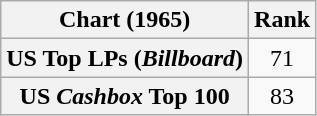<table class="wikitable sortable plainrowheaders">
<tr>
<th>Chart (1965)</th>
<th>Rank</th>
</tr>
<tr>
<th scope="row">US Top LPs (<em>Billboard</em>)</th>
<td style="text-align:center;">71</td>
</tr>
<tr>
<th scope="row">US <em>Cashbox</em> Top 100</th>
<td style="text-align:center;">83</td>
</tr>
</table>
